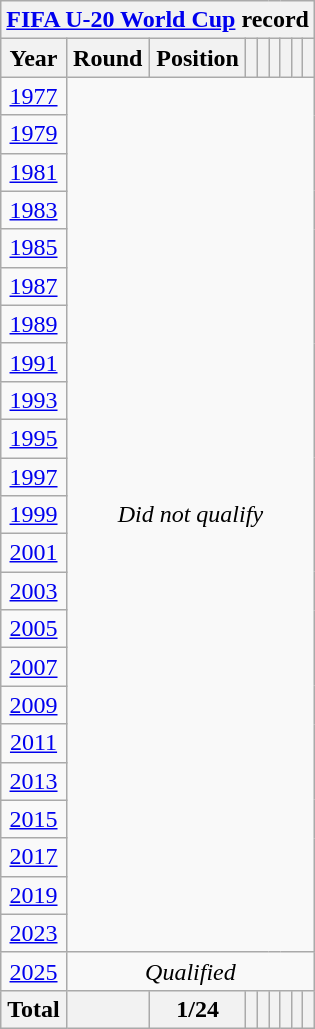<table class="wikitable" style="text-align:center;">
<tr>
<th colspan="10"><a href='#'>FIFA U-20 World Cup</a> record</th>
</tr>
<tr>
<th>Year</th>
<th>Round</th>
<th>Position</th>
<th></th>
<th></th>
<th></th>
<th></th>
<th></th>
<th></th>
</tr>
<tr>
<td> <a href='#'>1977</a></td>
<td rowspan=23 colspan=9><em>Did not qualify</em></td>
</tr>
<tr>
<td> <a href='#'>1979</a></td>
</tr>
<tr>
<td> <a href='#'>1981</a></td>
</tr>
<tr>
<td> <a href='#'>1983</a></td>
</tr>
<tr>
<td> <a href='#'>1985</a></td>
</tr>
<tr>
<td> <a href='#'>1987</a></td>
</tr>
<tr>
<td> <a href='#'>1989</a></td>
</tr>
<tr>
<td> <a href='#'>1991</a></td>
</tr>
<tr>
<td> <a href='#'>1993</a></td>
</tr>
<tr>
<td> <a href='#'>1995</a></td>
</tr>
<tr>
<td> <a href='#'>1997</a></td>
</tr>
<tr>
<td> <a href='#'>1999</a></td>
</tr>
<tr>
<td> <a href='#'>2001</a></td>
</tr>
<tr>
<td> <a href='#'>2003</a></td>
</tr>
<tr>
<td> <a href='#'>2005</a></td>
</tr>
<tr>
<td> <a href='#'>2007</a></td>
</tr>
<tr>
<td> <a href='#'>2009</a></td>
</tr>
<tr>
<td> <a href='#'>2011</a></td>
</tr>
<tr>
<td> <a href='#'>2013</a></td>
</tr>
<tr>
<td> <a href='#'>2015</a></td>
</tr>
<tr>
<td> <a href='#'>2017</a></td>
</tr>
<tr>
<td> <a href='#'>2019</a></td>
</tr>
<tr>
<td> <a href='#'>2023</a></td>
</tr>
<tr>
<td> <a href='#'>2025</a></td>
<td colspan=9><em>Qualified</em></td>
</tr>
<tr>
<th><strong>Total</strong></th>
<th></th>
<th>1/24</th>
<th></th>
<th></th>
<th></th>
<th></th>
<th></th>
<th></th>
</tr>
</table>
